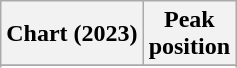<table class="wikitable sortable plainrowheaders" style="text-align=center">
<tr>
<th scope=col>Chart (2023)</th>
<th scope=col>Peak<br>position</th>
</tr>
<tr>
</tr>
<tr>
</tr>
</table>
